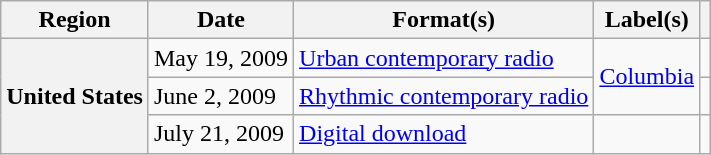<table class="wikitable plainrowheaders">
<tr>
<th scope="col">Region</th>
<th scope="col">Date</th>
<th scope="col">Format(s)</th>
<th scope="col">Label(s)</th>
<th scope="col"></th>
</tr>
<tr>
<th scope="row" rowspan="3">United States</th>
<td>May 19, 2009</td>
<td><a href='#'>Urban contemporary radio</a></td>
<td rowspan="2"><a href='#'>Columbia</a></td>
<td align="center"></td>
</tr>
<tr>
<td>June 2, 2009</td>
<td><a href='#'>Rhythmic contemporary radio</a></td>
<td align="center"></td>
</tr>
<tr>
<td>July 21, 2009</td>
<td><a href='#'>Digital download</a> </td>
<td></td>
<td></td>
</tr>
</table>
